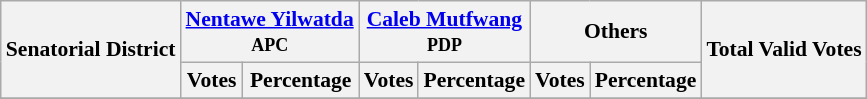<table class="wikitable sortable" style=" font-size: 90%">
<tr>
<th rowspan="2">Senatorial District</th>
<th colspan="2"><a href='#'>Nentawe Yilwatda</a><br><small>APC</small></th>
<th colspan="2"><a href='#'>Caleb Mutfwang</a><br><small>PDP</small></th>
<th colspan="2">Others</th>
<th rowspan="2">Total Valid Votes</th>
</tr>
<tr>
<th>Votes</th>
<th>Percentage</th>
<th>Votes</th>
<th>Percentage</th>
<th>Votes</th>
<th>Percentage</th>
</tr>
<tr>
</tr>
<tr>
</tr>
<tr>
</tr>
<tr>
</tr>
<tr>
</tr>
<tr>
</tr>
</table>
